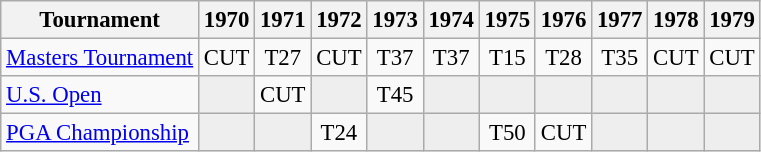<table class="wikitable" style="font-size:95%;text-align:center;">
<tr>
<th>Tournament</th>
<th>1970</th>
<th>1971</th>
<th>1972</th>
<th>1973</th>
<th>1974</th>
<th>1975</th>
<th>1976</th>
<th>1977</th>
<th>1978</th>
<th>1979</th>
</tr>
<tr>
<td align=left><a href='#'>Masters Tournament</a></td>
<td>CUT</td>
<td>T27</td>
<td>CUT</td>
<td>T37</td>
<td>T37</td>
<td>T15</td>
<td>T28</td>
<td>T35</td>
<td>CUT</td>
<td>CUT</td>
</tr>
<tr>
<td align=left><a href='#'>U.S. Open</a></td>
<td style="background:#eeeeee;"></td>
<td>CUT</td>
<td style="background:#eeeeee;"></td>
<td>T45</td>
<td style="background:#eeeeee;"></td>
<td style="background:#eeeeee;"></td>
<td style="background:#eeeeee;"></td>
<td style="background:#eeeeee;"></td>
<td style="background:#eeeeee;"></td>
<td style="background:#eeeeee;"></td>
</tr>
<tr>
<td align=left><a href='#'>PGA Championship</a></td>
<td style="background:#eeeeee;"></td>
<td style="background:#eeeeee;"></td>
<td>T24</td>
<td style="background:#eeeeee;"></td>
<td style="background:#eeeeee;"></td>
<td>T50</td>
<td>CUT</td>
<td style="background:#eeeeee;"></td>
<td style="background:#eeeeee;"></td>
<td style="background:#eeeeee;"></td>
</tr>
</table>
